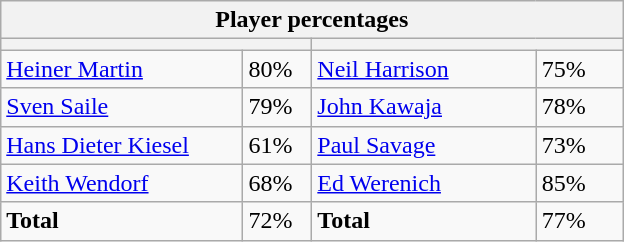<table class="wikitable">
<tr>
<th colspan="4" style="width:400px;">Player percentages</th>
</tr>
<tr>
<th colspan="2" style="width:200px;"></th>
<th colspan="2" style="width:200px;"></th>
</tr>
<tr>
<td><a href='#'>Heiner Martin</a></td>
<td>80%</td>
<td><a href='#'>Neil Harrison</a></td>
<td>75%</td>
</tr>
<tr>
<td><a href='#'>Sven Saile</a></td>
<td>79%</td>
<td><a href='#'>John Kawaja</a></td>
<td>78%</td>
</tr>
<tr>
<td><a href='#'>Hans Dieter Kiesel</a></td>
<td>61%</td>
<td><a href='#'>Paul Savage</a></td>
<td>73%</td>
</tr>
<tr>
<td><a href='#'>Keith Wendorf</a></td>
<td>68%</td>
<td><a href='#'>Ed Werenich</a></td>
<td>85%</td>
</tr>
<tr>
<td><strong>Total</strong></td>
<td>72%</td>
<td><strong>Total</strong></td>
<td>77%</td>
</tr>
</table>
